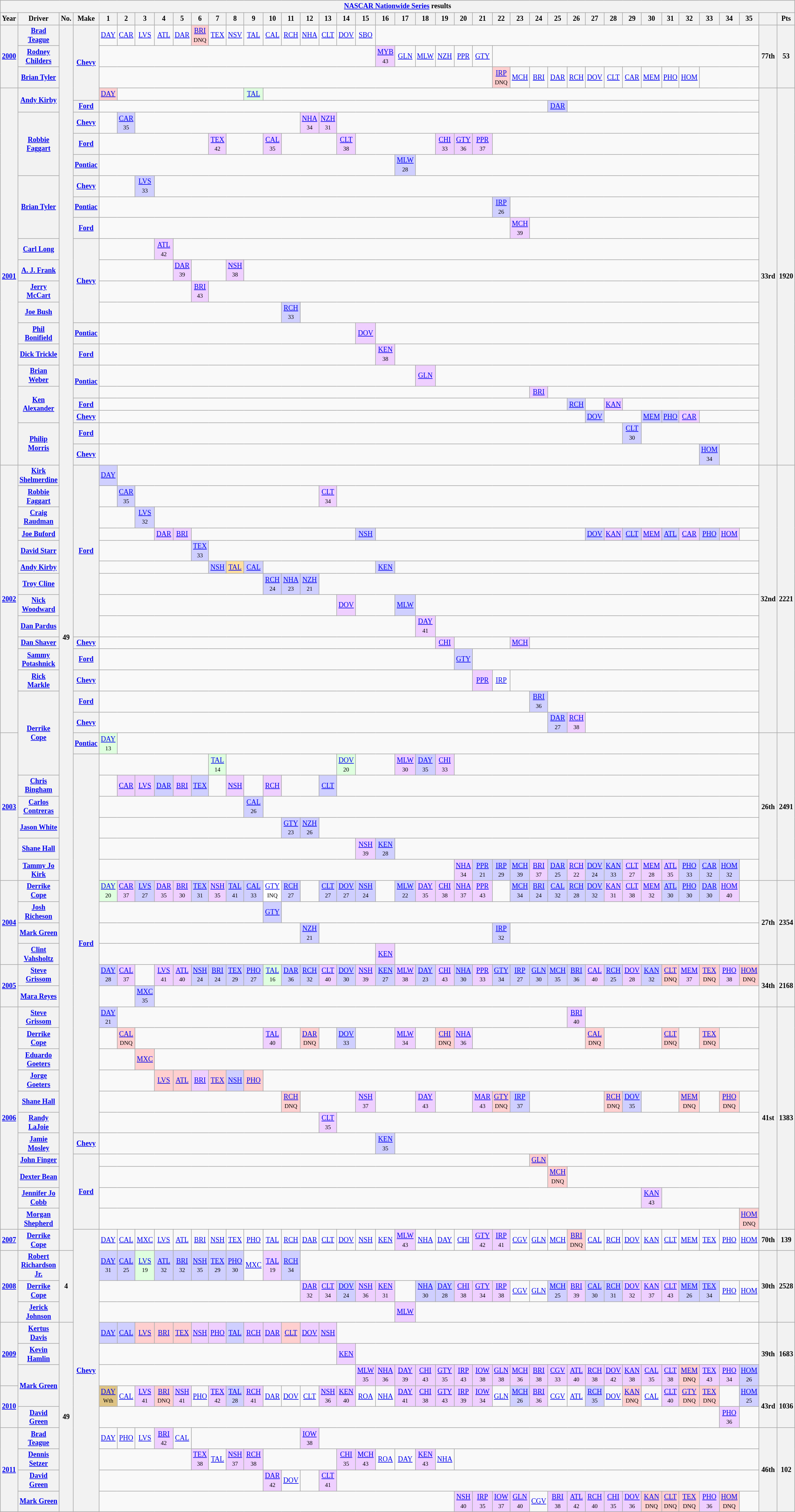<table class="wikitable" style="text-align:center; font-size:75%">
<tr>
<th colspan=42><a href='#'>NASCAR Nationwide Series</a> results</th>
</tr>
<tr>
<th>Year</th>
<th>Driver</th>
<th>No.</th>
<th>Make</th>
<th>1</th>
<th>2</th>
<th>3</th>
<th>4</th>
<th>5</th>
<th>6</th>
<th>7</th>
<th>8</th>
<th>9</th>
<th>10</th>
<th>11</th>
<th>12</th>
<th>13</th>
<th>14</th>
<th>15</th>
<th>16</th>
<th>17</th>
<th>18</th>
<th>19</th>
<th>20</th>
<th>21</th>
<th>22</th>
<th>23</th>
<th>24</th>
<th>25</th>
<th>26</th>
<th>27</th>
<th>28</th>
<th>29</th>
<th>30</th>
<th>31</th>
<th>32</th>
<th>33</th>
<th>34</th>
<th>35</th>
<th></th>
<th>Pts</th>
</tr>
<tr>
<th rowspan=3><a href='#'>2000</a></th>
<th><a href='#'>Brad Teague</a></th>
<th rowspan=62>49</th>
<th rowspan=4><a href='#'>Chevy</a></th>
<td><a href='#'>DAY</a></td>
<td><a href='#'>CAR</a></td>
<td><a href='#'>LVS</a></td>
<td><a href='#'>ATL</a></td>
<td><a href='#'>DAR</a></td>
<td style="background:#FFCFCF;"><a href='#'>BRI</a><br><small>DNQ</small></td>
<td><a href='#'>TEX</a></td>
<td><a href='#'>NSV</a></td>
<td><a href='#'>TAL</a></td>
<td><a href='#'>CAL</a></td>
<td><a href='#'>RCH</a></td>
<td><a href='#'>NHA</a></td>
<td><a href='#'>CLT</a></td>
<td><a href='#'>DOV</a></td>
<td><a href='#'>SBO</a></td>
<td colspan=20></td>
<th rowspan=3>77th</th>
<th rowspan=3>53</th>
</tr>
<tr>
<th><a href='#'>Rodney Childers</a></th>
<td colspan=15></td>
<td style="background:#EFCFFF;"><a href='#'>MYB</a><br><small>43</small></td>
<td><a href='#'>GLN</a></td>
<td><a href='#'>MLW</a></td>
<td><a href='#'>NZH</a></td>
<td><a href='#'>PPR</a></td>
<td><a href='#'>GTY</a></td>
<td colspan=14></td>
</tr>
<tr>
<th><a href='#'>Brian Tyler</a></th>
<td colspan=21></td>
<td style="background:#FFCFCF;"><a href='#'>IRP</a><br><small>DNQ</small></td>
<td><a href='#'>MCH</a></td>
<td><a href='#'>BRI</a></td>
<td><a href='#'>DAR</a></td>
<td><a href='#'>RCH</a></td>
<td><a href='#'>DOV</a></td>
<td><a href='#'>CLT</a></td>
<td><a href='#'>CAR</a></td>
<td><a href='#'>MEM</a></td>
<td><a href='#'>PHO</a></td>
<td><a href='#'>HOM</a></td>
<td colspan=3></td>
</tr>
<tr>
<th rowspan=20><a href='#'>2001</a></th>
<th rowspan=2><a href='#'>Andy Kirby</a></th>
<td style="background:#FFCFCF;"><a href='#'>DAY</a><br></td>
<td colspan=7></td>
<td style="background:#DFFFDF;"><a href='#'>TAL</a><br></td>
<td colspan=26></td>
<th rowspan=20>33rd</th>
<th rowspan=20>1920</th>
</tr>
<tr>
<th><a href='#'>Ford</a></th>
<td colspan=24></td>
<td style="background:#CFCFFF;"><a href='#'>DAR</a><br></td>
<td colspan=10></td>
</tr>
<tr>
<th rowspan=3><a href='#'>Robbie Faggart</a></th>
<th><a href='#'>Chevy</a></th>
<td></td>
<td style="background:#CFCFFF;"><a href='#'>CAR</a><br><small>35</small></td>
<td colspan=9></td>
<td style="background:#EFCFFF;"><a href='#'>NHA</a><br><small>34</small></td>
<td style="background:#EFCFFF;"><a href='#'>NZH</a><br><small>31</small></td>
<td colspan=22></td>
</tr>
<tr>
<th><a href='#'>Ford</a></th>
<td colspan=6></td>
<td style="background:#EFCFFF;"><a href='#'>TEX</a><br><small>42</small></td>
<td colspan=2></td>
<td style="background:#EFCFFF;"><a href='#'>CAL</a><br><small>35</small></td>
<td colspan=3></td>
<td style="background:#EFCFFF;"><a href='#'>CLT</a><br><small>38</small></td>
<td colspan=4></td>
<td style="background:#EFCFFF;"><a href='#'>CHI</a><br><small>33</small></td>
<td style="background:#EFCFFF;"><a href='#'>GTY</a><br><small>36</small></td>
<td style="background:#EFCFFF;"><a href='#'>PPR</a><br><small>37</small></td>
<td colspan=14></td>
</tr>
<tr>
<th><a href='#'>Pontiac</a></th>
<td colspan=16></td>
<td style="background:#CFCFFF;"><a href='#'>MLW</a><br><small>28</small></td>
<td colspan=18></td>
</tr>
<tr>
<th rowspan=3><a href='#'>Brian Tyler</a></th>
<th><a href='#'>Chevy</a></th>
<td colspan=2></td>
<td style="background:#CFCFFF;"><a href='#'>LVS</a><br><small>33</small></td>
<td colspan=32></td>
</tr>
<tr>
<th><a href='#'>Pontiac</a></th>
<td colspan=21></td>
<td style="background:#CFCFFF;"><a href='#'>IRP</a><br><small>26</small></td>
<td colspan=13></td>
</tr>
<tr>
<th><a href='#'>Ford</a></th>
<td colspan=22></td>
<td style="background:#EFCFFF;"><a href='#'>MCH</a><br><small>39</small></td>
<td colspan=12></td>
</tr>
<tr>
<th><a href='#'>Carl Long</a></th>
<th rowspan=4><a href='#'>Chevy</a></th>
<td colspan=3></td>
<td style="background:#EFCFFF;"><a href='#'>ATL</a><br><small>42</small></td>
<td colspan=31></td>
</tr>
<tr>
<th><a href='#'>A. J. Frank</a></th>
<td colspan=4></td>
<td style="background:#EFCFFF;"><a href='#'>DAR</a><br><small>39</small></td>
<td colspan=2></td>
<td style="background:#EFCFFF;"><a href='#'>NSH</a><br><small>38</small></td>
</tr>
<tr>
<th><a href='#'>Jerry McCart</a></th>
<td colspan=5></td>
<td style="background:#EFCFFF;"><a href='#'>BRI</a><br><small>43</small></td>
<td colspan=29></td>
</tr>
<tr>
<th><a href='#'>Joe Bush</a></th>
<td colspan=10></td>
<td style="background:#CFCFFF;"><a href='#'>RCH</a><br><small>33</small></td>
<td colspan=24></td>
</tr>
<tr>
<th><a href='#'>Phil Bonifield</a></th>
<th><a href='#'>Pontiac</a></th>
<td colspan=14></td>
<td style="background:#EFCFFF;"><a href='#'>DOV</a><br></td>
<td colspan=20></td>
</tr>
<tr>
<th><a href='#'>Dick Trickle</a></th>
<th><a href='#'>Ford</a></th>
<td colspan=15></td>
<td style="background:#EFCFFF;"><a href='#'>KEN</a><br><small>38</small></td>
<td colspan=19></td>
</tr>
<tr>
<th><a href='#'>Brian Weber</a></th>
<th rowspan=2><a href='#'>Pontiac</a></th>
<td colspan=17></td>
<td style="background:#EFCFFF;"><a href='#'>GLN</a><br></td>
<td colspan=17></td>
</tr>
<tr>
<th rowspan=3><a href='#'>Ken Alexander</a></th>
<td colspan=23></td>
<td style="background:#EFCFFF;"><a href='#'>BRI</a><br></td>
<td colspan=11></td>
</tr>
<tr>
<th><a href='#'>Ford</a></th>
<td colspan=25></td>
<td style="background:#CFCFFF;"><a href='#'>RCH</a><br></td>
<td></td>
<td style="background:#EFCFFF;"><a href='#'>KAN</a><br></td>
<td colspan=7></td>
</tr>
<tr>
<th><a href='#'>Chevy</a></th>
<td colspan=26></td>
<td style="background:#CFCFFF;"><a href='#'>DOV</a><br></td>
<td colspan=2></td>
<td style="background:#CFCFFF;"><a href='#'>MEM</a><br></td>
<td style="background:#CFCFFF;"><a href='#'>PHO</a><br></td>
<td style="background:#EFCFFF;"><a href='#'>CAR</a><br></td>
<td colspan=3></td>
</tr>
<tr>
<th rowspan=2><a href='#'>Philip Morris</a></th>
<th><a href='#'>Ford</a></th>
<td colspan=28></td>
<td style="background:#CFCFFF;"><a href='#'>CLT</a><br><small>30</small></td>
<td colspan=6></td>
</tr>
<tr>
<th><a href='#'>Chevy</a></th>
<td colspan=32></td>
<td style="background:#CFCFFF;"><a href='#'>HOM</a><br><small>34</small></td>
<td colspan=2></td>
</tr>
<tr>
<th rowspan=14><a href='#'>2002</a></th>
<th><a href='#'>Kirk Shelmerdine</a></th>
<th rowspan=9><a href='#'>Ford</a></th>
<td style="background:#CFCFFF;"><a href='#'>DAY</a><br></td>
<td colspan=34></td>
<th rowspan=14>32nd</th>
<th rowspan=14>2221</th>
</tr>
<tr>
<th><a href='#'>Robbie Faggart</a></th>
<td></td>
<td style="background:#CFCFFF;"><a href='#'>CAR</a><br><small>35</small></td>
<td colspan=10></td>
<td style="background:#EFCFFF;"><a href='#'>CLT</a><br><small>34</small></td>
<td colspan=22></td>
</tr>
<tr>
<th><a href='#'>Craig Raudman</a></th>
<td colspan=2></td>
<td style="background:#CFCFFF;"><a href='#'>LVS</a><br><small>32</small></td>
<td colspan=32></td>
</tr>
<tr>
<th><a href='#'>Joe Buford</a></th>
<td colspan=3></td>
<td style="background:#EFCFFF;"><a href='#'>DAR</a><br></td>
<td style="background:#EFCFFF;"><a href='#'>BRI</a><br></td>
<td colspan=9></td>
<td style="background:#CFCFFF;"><a href='#'>NSH</a><br></td>
<td colspan=11></td>
<td style="background:#CFCFFF;"><a href='#'>DOV</a><br></td>
<td style="background:#EFCFFF;"><a href='#'>KAN</a><br></td>
<td style="background:#CFCFFF;"><a href='#'>CLT</a><br></td>
<td style="background:#EFCFFF;"><a href='#'>MEM</a><br></td>
<td style="background:#CFCFFF;"><a href='#'>ATL</a><br></td>
<td style="background:#EFCFFF;"><a href='#'>CAR</a><br></td>
<td style="background:#CFCFFF;"><a href='#'>PHO</a><br></td>
<td style="background:#EFCFFF;"><a href='#'>HOM</a><br></td>
<td></td>
</tr>
<tr>
<th><a href='#'>David Starr</a></th>
<td colspan=5></td>
<td style="background:#CFCFFF;"><a href='#'>TEX</a><br><small>33</small></td>
<td colspan=29></td>
</tr>
<tr>
<th><a href='#'>Andy Kirby</a></th>
<td colspan=6></td>
<td style="background:#CFCFFF;"><a href='#'>NSH</a><br></td>
<td style="background:#FFDF9F;"><a href='#'>TAL</a><br></td>
<td style="background:#CFCFFF;"><a href='#'>CAL</a><br></td>
<td colspan=6></td>
<td style="background:#CFCFFF;"><a href='#'>KEN</a><br></td>
<td colspan=19></td>
</tr>
<tr>
<th><a href='#'>Troy Cline</a></th>
<td colspan=9></td>
<td style="background:#CFCFFF;"><a href='#'>RCH</a><br><small>24</small></td>
<td style="background:#CFCFFF;"><a href='#'>NHA</a><br><small>23</small></td>
<td style="background:#CFCFFF;"><a href='#'>NZH</a><br><small>21</small></td>
<td colspan=23></td>
</tr>
<tr>
<th><a href='#'>Nick Woodward</a></th>
<td colspan=13></td>
<td style="background-color:#EFCFFF"><a href='#'>DOV</a><br></td>
<td colspan=2></td>
<td style="background-color:#CFCFFF"><a href='#'>MLW</a><br></td>
<td colspan=18></td>
</tr>
<tr>
<th><a href='#'>Dan Pardus</a></th>
<td colspan=17></td>
<td style="background:#EFCFFF;"><a href='#'>DAY</a><br><small>41</small></td>
<td colspan=17></td>
</tr>
<tr>
<th><a href='#'>Dan Shaver</a></th>
<th><a href='#'>Chevy</a></th>
<td colspan=18></td>
<td style="background:#EFCFFF;"><a href='#'>CHI</a><br></td>
<td colspan=3></td>
<td style="background:#EFCFFF;"><a href='#'>MCH</a><br></td>
<td colspan=12></td>
</tr>
<tr>
<th><a href='#'>Sammy Potashnick</a></th>
<th><a href='#'>Ford</a></th>
<td colspan=19></td>
<td style="background:#CFCFFF;"><a href='#'>GTY</a><br></td>
<td colspan=15></td>
</tr>
<tr>
<th><a href='#'>Rick Markle</a></th>
<th><a href='#'>Chevy</a></th>
<td colspan=20></td>
<td style="background:#EFCFFF;"><a href='#'>PPR</a><br></td>
<td><a href='#'>IRP</a></td>
<td colspan=13></td>
</tr>
<tr>
<th rowspan=4><a href='#'>Derrike Cope</a></th>
<th><a href='#'>Ford</a></th>
<td colspan=23></td>
<td style="background:#CFCFFF;"><a href='#'>BRI</a><br><small>36</small></td>
<td colspan=11></td>
</tr>
<tr>
<th><a href='#'>Chevy</a></th>
<td colspan=24></td>
<td style="background:#CFCFFF;"><a href='#'>DAR</a><br><small>27</small></td>
<td style="background:#EFCFFF;"><a href='#'>RCH</a><br><small>38</small></td>
<td colspan=9></td>
</tr>
<tr>
<th rowspan=7><a href='#'>2003</a></th>
<th><a href='#'>Pontiac</a></th>
<td style="background:#DFFFDF;"><a href='#'>DAY</a><br><small>13</small></td>
<td colspan=34></td>
<th rowspan=7>26th</th>
<th rowspan=7>2491</th>
</tr>
<tr>
<th rowspan=18><a href='#'>Ford</a></th>
<td colspan=6></td>
<td style="background:#DFFFDF;"><a href='#'>TAL</a><br><small>14</small></td>
<td colspan=6></td>
<td style="background:#DFFFDF;"><a href='#'>DOV</a><br><small>20</small></td>
<td colspan=2></td>
<td style="background:#EFCFFF;"><a href='#'>MLW</a><br><small>30</small></td>
<td style="background:#CFCFFF;"><a href='#'>DAY</a><br><small>35</small></td>
<td style="background:#EFCFFF;"><a href='#'>CHI</a><br><small>33</small></td>
<td colspan=16></td>
</tr>
<tr>
<th><a href='#'>Chris Bingham</a></th>
<td></td>
<td style="background:#EFCFFF;"><a href='#'>CAR</a><br></td>
<td style="background:#EFCFFF;"><a href='#'>LVS</a><br></td>
<td style="background:#CFCFFF;"><a href='#'>DAR</a><br></td>
<td style="background:#EFCFFF;"><a href='#'>BRI</a><br></td>
<td style="background:#CFCFFF;"><a href='#'>TEX</a><br></td>
<td></td>
<td style="background:#EFCFFF;"><a href='#'>NSH</a><br></td>
<td></td>
<td style="background:#EFCFFF;"><a href='#'>RCH</a><br></td>
<td colspan=2></td>
<td style="background:#CFCFFF;"><a href='#'>CLT</a><br></td>
<td colspan=22></td>
</tr>
<tr>
<th><a href='#'>Carlos Contreras</a></th>
<td colspan=8></td>
<td style="background:#CFCFFF;"><a href='#'>CAL</a><br><small>26</small></td>
<td colspan=26></td>
</tr>
<tr>
<th><a href='#'>Jason White</a></th>
<td colspan=10></td>
<td style="background:#CFCFFF;"><a href='#'>GTY</a><br><small>23</small></td>
<td style="background:#CFCFFF;"><a href='#'>NZH</a><br><small>26</small></td>
<td colspan=23></td>
</tr>
<tr>
<th><a href='#'>Shane Hall</a></th>
<td colspan=14></td>
<td style="background:#EFCFFF;"><a href='#'>NSH</a><br><small>39</small></td>
<td style="background:#CFCFFF;"><a href='#'>KEN</a><br><small>28</small></td>
<td colspan=19></td>
</tr>
<tr>
<th><a href='#'>Tammy Jo Kirk</a></th>
<td colspan=19></td>
<td style="background:#EFCFFF;"><a href='#'>NHA</a><br><small>34</small></td>
<td style="background:#CFCFFF;"><a href='#'>PPR</a><br><small>21</small></td>
<td style="background:#CFCFFF;"><a href='#'>IRP</a><br><small>29</small></td>
<td style="background:#CFCFFF;"><a href='#'>MCH</a><br><small>39</small></td>
<td style="background:#EFCFFF;"><a href='#'>BRI</a><br><small>37</small></td>
<td style="background:#CFCFFF;"><a href='#'>DAR</a><br><small>25</small></td>
<td style="background:#EFCFFF;"><a href='#'>RCH</a><br><small>22</small></td>
<td style="background:#CFCFFF;"><a href='#'>DOV</a><br><small>24</small></td>
<td style="background:#CFCFFF;"><a href='#'>KAN</a><br><small>33</small></td>
<td style="background:#EFCFFF;"><a href='#'>CLT</a><br><small>27</small></td>
<td style="background:#EFCFFF;"><a href='#'>MEM</a><br><small>28</small></td>
<td style="background:#EFCFFF;"><a href='#'>ATL</a><br><small>35</small></td>
<td style="background:#CFCFFF;"><a href='#'>PHO</a><br><small>33</small></td>
<td style="background:#CFCFFF;"><a href='#'>CAR</a><br><small>32</small></td>
<td style="background:#CFCFFF;"><a href='#'>HOM</a><br><small>32</small></td>
<td></td>
</tr>
<tr>
<th rowspan=4><a href='#'>2004</a></th>
<th><a href='#'>Derrike Cope</a></th>
<td style="background:#DFFFDF;"><a href='#'>DAY</a><br><small>20</small></td>
<td style="background:#EFCFFF;"><a href='#'>CAR</a><br><small>37</small></td>
<td style="background:#CFCFFF;"><a href='#'>LVS</a><br><small>27</small></td>
<td style="background:#EFCFFF;"><a href='#'>DAR</a><br><small>35</small></td>
<td style="background:#EFCFFF;"><a href='#'>BRI</a><br><small>30</small></td>
<td style="background:#CFCFFF;"><a href='#'>TEX</a><br><small>31</small></td>
<td style="background:#EFCFFF;"><a href='#'>NSH</a><br><small>35</small></td>
<td style="background:#CFCFFF;"><a href='#'>TAL</a><br><small>41</small></td>
<td style="background:#CFCFFF;"><a href='#'>CAL</a><br><small>33</small></td>
<td style="background:#FFFFFF;"><a href='#'>GTY</a><br><small>INQ</small></td>
<td style="background:#CFCFFF;"><a href='#'>RCH</a><br><small>27</small></td>
<td></td>
<td style="background:#CFCFFF;"><a href='#'>CLT</a><br><small>27</small></td>
<td style="background:#CFCFFF;"><a href='#'>DOV</a><br><small>27</small></td>
<td style="background:#CFCFFF;"><a href='#'>NSH</a><br><small>24</small></td>
<td></td>
<td style="background:#CFCFFF;"><a href='#'>MLW</a><br><small>22</small></td>
<td style="background:#EFCFFF;"><a href='#'>DAY</a><br><small>35</small></td>
<td style="background:#EFCFFF;"><a href='#'>CHI</a><br><small>38</small></td>
<td style="background:#EFCFFF;"><a href='#'>NHA</a><br><small>37</small></td>
<td style="background:#EFCFFF;"><a href='#'>PPR</a><br><small>43</small></td>
<td></td>
<td style="background:#CFCFFF;"><a href='#'>MCH</a><br><small>34</small></td>
<td style="background:#CFCFFF;"><a href='#'>BRI</a><br><small>24</small></td>
<td style="background:#CFCFFF;"><a href='#'>CAL</a><br><small>32</small></td>
<td style="background:#CFCFFF;"><a href='#'>RCH</a><br><small>28</small></td>
<td style="background:#CFCFFF;"><a href='#'>DOV</a><br><small>32</small></td>
<td style="background:#EFCFFF;"><a href='#'>KAN</a><br><small>31</small></td>
<td style="background:#EFCFFF;"><a href='#'>CLT</a><br><small>38</small></td>
<td style="background:#EFCFFF;"><a href='#'>MEM</a><br><small>32</small></td>
<td style="background:#CFCFFF;"><a href='#'>ATL</a><br><small>30</small></td>
<td style="background:#CFCFFF;"><a href='#'>PHO</a><br><small>30</small></td>
<td style="background:#CFCFFF;"><a href='#'>DAR</a><br><small>30</small></td>
<td style="background:#EFCFFF;"><a href='#'>HOM</a><br><small>40</small></td>
<td></td>
<th rowspan=4>27th</th>
<th rowspan=4>2354</th>
</tr>
<tr>
<th><a href='#'>Josh Richeson</a></th>
<td colspan=9></td>
<td style="background:#CFCFFF;"><a href='#'>GTY</a><br></td>
<td colspan=25></td>
</tr>
<tr>
<th><a href='#'>Mark Green</a></th>
<td colspan=11></td>
<td style="background:#CFCFFF;"><a href='#'>NZH</a><br><small>21</small></td>
<td colspan=9></td>
<td style="background:#CFCFFF;"><a href='#'>IRP</a><br><small>32</small></td>
<td colspan=13></td>
</tr>
<tr>
<th><a href='#'>Clint Vahsholtz</a></th>
<td colspan=15></td>
<td style="background:#EFCFFF;"><a href='#'>KEN</a><br></td>
<td colspan=19></td>
</tr>
<tr>
<th rowspan=2><a href='#'>2005</a></th>
<th><a href='#'>Steve Grissom</a></th>
<td bgcolor="CFCFFF"><a href='#'>DAY</a><br><small>28</small></td>
<td bgcolor="EFCFFF"><a href='#'>CAL</a><br><small>37</small></td>
<td></td>
<td bgcolor="EFCFFF"><a href='#'>LVS</a><br><small>41</small></td>
<td bgcolor="EFCFFF"><a href='#'>ATL</a><br><small>40</small></td>
<td bgcolor="CFCFFF"><a href='#'>NSH</a><br><small>24</small></td>
<td bgcolor="CFCFFF"><a href='#'>BRI</a><br><small>24</small></td>
<td bgcolor="CFCFFF"><a href='#'>TEX</a><br><small>29</small></td>
<td bgcolor="CFCFFF"><a href='#'>PHO</a><br><small>27</small></td>
<td bgcolor="DFFFDF"><a href='#'>TAL</a><br><small>16</small></td>
<td bgcolor="CFCFFF"><a href='#'>DAR</a><br><small>36</small></td>
<td bgcolor="CFCFFF"><a href='#'>RCH</a><br><small>32</small></td>
<td bgcolor="EFCFFF"><a href='#'>CLT</a><br><small>40</small></td>
<td bgcolor="CFCFFF"><a href='#'>DOV</a><br><small>30</small></td>
<td bgcolor="EFCFFF"><a href='#'>NSH</a><br><small>39</small></td>
<td bgcolor="CFCFFF"><a href='#'>KEN</a><br><small>27</small></td>
<td bgcolor="EFCFFF"><a href='#'>MLW</a><br><small>38</small></td>
<td bgcolor="CFCFFF"><a href='#'>DAY</a><br><small>23</small></td>
<td bgcolor="EFCFFF"><a href='#'>CHI</a><br><small>43</small></td>
<td bgcolor="CFCFFF"><a href='#'>NHA</a><br><small>30</small></td>
<td bgcolor="EFCFFF"><a href='#'>PPR</a><br><small>33</small></td>
<td bgcolor="CFCFFF"><a href='#'>GTY</a><br><small>34</small></td>
<td bgcolor="CFCFFF"><a href='#'>IRP</a><br><small>27</small></td>
<td bgcolor="CFCFFF"><a href='#'>GLN</a><br><small>30</small></td>
<td bgcolor="CFCFFF"><a href='#'>MCH</a><br><small>35</small></td>
<td bgcolor="CFCFFF"><a href='#'>BRI</a><br><small>36</small></td>
<td bgcolor="EFCFFF"><a href='#'>CAL</a><br><small>40</small></td>
<td bgcolor="CFCFFF"><a href='#'>RCH</a><br><small>25</small></td>
<td bgcolor="EFCFFF"><a href='#'>DOV</a><br><small>28</small></td>
<td bgcolor="CFCFFF"><a href='#'>KAN</a><br><small>32</small></td>
<td bgcolor="FFCFCF"><a href='#'>CLT</a><br><small>DNQ</small></td>
<td bgcolor="EFCFFF"><a href='#'>MEM</a><br><small>37</small></td>
<td bgcolor="FFCFCF"><a href='#'>TEX</a><br><small>DNQ</small></td>
<td bgcolor="EFCFFF"><a href='#'>PHO</a><br><small>38</small></td>
<td bgcolor="FFCFCF"><a href='#'>HOM</a><br><small>DNQ</small></td>
<th rowspan=2>34th</th>
<th rowspan=2>2168</th>
</tr>
<tr>
<th><a href='#'>Mara Reyes</a></th>
<td colspan=2></td>
<td style="background:#CFCFFF;"><a href='#'>MXC</a><br><small>35</small></td>
<td colspan=32></td>
</tr>
<tr>
<th rowspan=11><a href='#'>2006</a></th>
<th><a href='#'>Steve Grissom</a></th>
<td bgcolor="CFCFFF"><a href='#'>DAY</a><br><small>21</small></td>
<td colspan=24></td>
<td bgcolor="EFCFFF"><a href='#'>BRI</a><br><small>40</small></td>
<td colspan=9></td>
<th rowspan=11>41st</th>
<th rowspan=11>1383</th>
</tr>
<tr>
<th><a href='#'>Derrike Cope</a></th>
<td></td>
<td style="background:#FFCFCF;"><a href='#'>CAL</a><br><small>DNQ</small></td>
<td colspan=7></td>
<td style="background:#EFCFFF;"><a href='#'>TAL</a><br><small>40</small></td>
<td></td>
<td style="background:#FFCFCF;"><a href='#'>DAR</a><br><small>DNQ</small></td>
<td></td>
<td style="background:#CFCFFF;"><a href='#'>DOV</a><br><small>33</small></td>
<td colspan=2></td>
<td style="background:#EFCFFF;"><a href='#'>MLW</a><br><small>34</small></td>
<td></td>
<td style="background:#FFCFCF;"><a href='#'>CHI</a><br><small>DNQ</small></td>
<td style="background:#EFCFFF;"><a href='#'>NHA</a><br><small>36</small></td>
<td colspan=6></td>
<td style="background:#FFCFCF;"><a href='#'>CAL</a><br><small>DNQ</small></td>
<td colspan=3></td>
<td style="background:#FFCFCF;"><a href='#'>CLT</a><br><small>DNQ</small></td>
<td></td>
<td style="background:#FFCFCF;"><a href='#'>TEX</a><br><small>DNQ</small></td>
<td colspan=2></td>
</tr>
<tr>
<th><a href='#'>Eduardo Goeters</a></th>
<td colspan=2></td>
<td style="background:#FFCFCF;"><a href='#'>MXC</a><br></td>
<td colspan=32></td>
</tr>
<tr>
<th><a href='#'>Jorge Goeters</a></th>
<td colspan=3></td>
<td style="background:#FFCFCF;"><a href='#'>LVS</a><br></td>
<td style="background:#FFCFCF;"><a href='#'>ATL</a><br></td>
<td style="background:#EFCFFF;"><a href='#'>BRI</a><br></td>
<td style="background:#FFCFCF;"><a href='#'>TEX</a><br></td>
<td style="background:#CFCFFF;"><a href='#'>NSH</a><br></td>
<td style="background:#FFCFCF;"><a href='#'>PHO</a><br></td>
<td colspan=26></td>
</tr>
<tr>
<th><a href='#'>Shane Hall</a></th>
<td colspan=10></td>
<td style="background:#FFCFCF;"><a href='#'>RCH</a><br><small>DNQ</small></td>
<td colspan=3></td>
<td style="background:#EFCFFF;"><a href='#'>NSH</a><br><small>37</small></td>
<td colspan=2></td>
<td style="background:#EFCFFF;"><a href='#'>DAY</a><br><small>43</small></td>
<td colspan=2></td>
<td style="background:#EFCFFF;"><a href='#'>MAR</a><br><small>43</small></td>
<td style="background:#FFCFCF;"><a href='#'>GTY</a><br><small>DNQ</small></td>
<td style="background:#CFCFFF;"><a href='#'>IRP</a><br><small>37</small></td>
<td colspan=4></td>
<td style="background:#FFCFCF;"><a href='#'>RCH</a><br><small>DNQ</small></td>
<td style="background:#CFCFFF;"><a href='#'>DOV</a><br><small>35</small></td>
<td colspan=2></td>
<td style="background:#FFCFCF;"><a href='#'>MEM</a><br><small>DNQ</small></td>
<td></td>
<td style="background:#FFCFCF;"><a href='#'>PHO</a><br><small>DNQ</small></td>
<td></td>
</tr>
<tr>
<th><a href='#'>Randy LaJoie</a></th>
<td colspan=12></td>
<td style="background:#EFCFFF;"><a href='#'>CLT</a><br><small>35</small></td>
<td colspan=22></td>
</tr>
<tr>
<th><a href='#'>Jamie Mosley</a></th>
<th><a href='#'>Chevy</a></th>
<td colspan=15></td>
<td style="background:#CFCFFF;"><a href='#'>KEN</a><br><small>35</small></td>
<td colspan=19></td>
</tr>
<tr>
<th><a href='#'>John Finger</a></th>
<th rowspan=4><a href='#'>Ford</a></th>
<td colspan=23></td>
<td style="background:#FFCFCF;"><a href='#'>GLN</a><br></td>
<td colspan=11></td>
</tr>
<tr>
<th><a href='#'>Dexter Bean</a></th>
<td colspan=24></td>
<td style="background:#FFCFCF;"><a href='#'>MCH</a><br><small>DNQ</small></td>
<td colspan=10></td>
</tr>
<tr>
<th><a href='#'>Jennifer Jo Cobb</a></th>
<td colspan=29></td>
<td style="background:#EFCFFF;"><a href='#'>KAN</a><br><small>43</small></td>
<td colspan=5></td>
</tr>
<tr>
<th><a href='#'>Morgan Shepherd</a></th>
<td colspan=34></td>
<td style="background:#FFCFCF;"><a href='#'>HOM</a><br><small>DNQ</small></td>
</tr>
<tr>
<th><a href='#'>2007</a></th>
<th><a href='#'>Derrike Cope</a></th>
<th rowspan=13><a href='#'>Chevy</a></th>
<td><a href='#'>DAY</a></td>
<td><a href='#'>CAL</a></td>
<td><a href='#'>MXC</a></td>
<td><a href='#'>LVS</a></td>
<td><a href='#'>ATL</a></td>
<td><a href='#'>BRI</a></td>
<td><a href='#'>NSH</a></td>
<td><a href='#'>TEX</a></td>
<td><a href='#'>PHO</a></td>
<td><a href='#'>TAL</a></td>
<td><a href='#'>RCH</a></td>
<td><a href='#'>DAR</a></td>
<td><a href='#'>CLT</a></td>
<td><a href='#'>DOV</a></td>
<td><a href='#'>NSH</a></td>
<td><a href='#'>KEN</a></td>
<td style="background:#EFCFFF;"><a href='#'>MLW</a><br><small>43</small></td>
<td><a href='#'>NHA</a></td>
<td><a href='#'>DAY</a></td>
<td><a href='#'>CHI</a></td>
<td style="background:#EFCFFF;"><a href='#'>GTY</a><br><small>42</small></td>
<td style="background:#EFCFFF;"><a href='#'>IRP</a><br><small>41</small></td>
<td><a href='#'>CGV</a></td>
<td><a href='#'>GLN</a></td>
<td><a href='#'>MCH</a></td>
<td style="background:#FFCFCF;"><a href='#'>BRI</a><br><small>DNQ</small></td>
<td><a href='#'>CAL</a></td>
<td><a href='#'>RCH</a></td>
<td><a href='#'>DOV</a></td>
<td><a href='#'>KAN</a></td>
<td><a href='#'>CLT</a></td>
<td><a href='#'>MEM</a></td>
<td><a href='#'>TEX</a></td>
<td><a href='#'>PHO</a></td>
<td><a href='#'>HOM</a></td>
<th>70th</th>
<th>139</th>
</tr>
<tr>
<th rowspan=3><a href='#'>2008</a></th>
<th><a href='#'>Robert Richardson Jr.</a></th>
<th rowspan=3>4</th>
<td style="background:#CFCFFF;"><a href='#'>DAY</a><br><small>31</small></td>
<td style="background:#CFCFFF;"><a href='#'>CAL</a><br><small>25</small></td>
<td style="background:#DFFFDF;"><a href='#'>LVS</a><br><small>19</small></td>
<td style="background:#CFCFFF;"><a href='#'>ATL</a><br><small>32</small></td>
<td style="background:#CFCFFF;"><a href='#'>BRI</a><br><small>32</small></td>
<td style="background:#CFCFFF;"><a href='#'>NSH</a><br><small>35</small></td>
<td style="background:#CFCFFF;"><a href='#'>TEX</a><br><small>29</small></td>
<td style="background:#CFCFFF;"><a href='#'>PHO</a><br><small>30</small></td>
<td><a href='#'>MXC</a></td>
<td style="background:#EFCFFF;"><a href='#'>TAL</a><br><small>19</small></td>
<td style="background:#CFCFFF;"><a href='#'>RCH</a><br><small>34</small></td>
<td colspan=24></td>
<th rowspan=3>30th</th>
<th rowspan=3>2528</th>
</tr>
<tr>
<th><a href='#'>Derrike Cope</a></th>
<td colspan=11></td>
<td style="background:#EFCFFF;"><a href='#'>DAR</a><br><small>32</small></td>
<td style="background:#EFCFFF;"><a href='#'>CLT</a><br><small>34</small></td>
<td style="background:#CFCFFF;"><a href='#'>DOV</a><br><small>24</small></td>
<td style="background:#EFCFFF;"><a href='#'>NSH</a><br><small>36</small></td>
<td style="background:#EFCFFF;"><a href='#'>KEN</a><br><small>31</small></td>
<td></td>
<td style="background:#CFCFFF;"><a href='#'>NHA</a><br><small>30</small></td>
<td style="background:#CFCFFF;"><a href='#'>DAY</a><br><small>28</small></td>
<td style="background:#EFCFFF;"><a href='#'>CHI</a><br><small>38</small></td>
<td style="background:#EFCFFF;"><a href='#'>GTY</a><br><small>34</small></td>
<td style="background:#EFCFFF;"><a href='#'>IRP</a><br><small>38</small></td>
<td><a href='#'>CGV</a></td>
<td><a href='#'>GLN</a></td>
<td style="background:#CFCFFF;"><a href='#'>MCH</a><br><small>25</small></td>
<td style="background:#EFCFFF;"><a href='#'>BRI</a><br><small>39</small></td>
<td style="background:#CFCFFF;"><a href='#'>CAL</a><br><small>30</small></td>
<td style="background:#CFCFFF;"><a href='#'>RCH</a><br><small>31</small></td>
<td style="background:#EFCFFF;"><a href='#'>DOV</a><br><small>32</small></td>
<td style="background:#EFCFFF;"><a href='#'>KAN</a><br><small>37</small></td>
<td style="background:#EFCFFF;"><a href='#'>CLT</a><br><small>43</small></td>
<td style="background:#CFCFFF;"><a href='#'>MEM</a><br><small>26</small></td>
<td style="background:#CFCFFF;"><a href='#'>TEX</a><br><small>34</small></td>
<td><a href='#'>PHO</a></td>
<td><a href='#'>HOM</a></td>
</tr>
<tr>
<th><a href='#'>Jerick Johnson</a></th>
<td colspan=16></td>
<td style="background:#EFCFFF;"><a href='#'>MLW</a><br></td>
<td colspan=18></td>
</tr>
<tr>
<th rowspan=3><a href='#'>2009</a></th>
<th><a href='#'>Kertus Davis</a></th>
<th rowspan=9>49</th>
<td style="background:#CFCFFF;"><a href='#'>DAY</a><br></td>
<td style="background:#CFCFFF;"><a href='#'>CAL</a><br></td>
<td style="background:#FFCFCF;"><a href='#'>LVS</a><br></td>
<td style="background:#FFCFCF;"><a href='#'>BRI</a><br></td>
<td style="background:#FFCFCF;"><a href='#'>TEX</a><br></td>
<td style="background:#EFCFFF;"><a href='#'>NSH</a><br></td>
<td style="background:#EFCFFF;"><a href='#'>PHO</a><br></td>
<td style="background:#CFCFFF;"><a href='#'>TAL</a><br></td>
<td style="background:#EFCFFF;"><a href='#'>RCH</a><br></td>
<td style="background:#EFCFFF;"><a href='#'>DAR</a><br></td>
<td style="background:#FFCFCF;"><a href='#'>CLT</a><br></td>
<td style="background:#EFCFFF;"><a href='#'>DOV</a><br></td>
<td style="background:#EFCFFF;"><a href='#'>NSH</a><br></td>
<td colspan=22></td>
<th rowspan=3>39th</th>
<th rowspan=3>1683</th>
</tr>
<tr>
<th><a href='#'>Kevin Hamlin</a></th>
<td colspan=13></td>
<td style="background:#EFCFFF;"><a href='#'>KEN</a><br></td>
<td colspan=21></td>
</tr>
<tr>
<th rowspan=2><a href='#'>Mark Green</a></th>
<td colspan=14></td>
<td style="background:#EFCFFF;"><a href='#'>MLW</a><br><small>35</small></td>
<td style="background:#EFCFFF;"><a href='#'>NHA</a><br><small>36</small></td>
<td style="background:#EFCFFF;"><a href='#'>DAY</a><br><small>39</small></td>
<td style="background:#EFCFFF;"><a href='#'>CHI</a><br><small>43</small></td>
<td style="background:#EFCFFF;"><a href='#'>GTY</a><br><small>35</small></td>
<td style="background:#EFCFFF;"><a href='#'>IRP</a><br><small>43</small></td>
<td style="background:#EFCFFF;"><a href='#'>IOW</a><br><small>38</small></td>
<td style="background:#EFCFFF;"><a href='#'>GLN</a><br><small>38</small></td>
<td style="background:#EFCFFF;"><a href='#'>MCH</a><br><small>36</small></td>
<td style="background:#EFCFFF;"><a href='#'>BRI</a><br><small>38</small></td>
<td style="background:#EFCFFF;"><a href='#'>CGV</a><br><small>33</small></td>
<td style="background:#EFCFFF;"><a href='#'>ATL</a><br><small>40</small></td>
<td style="background:#EFCFFF;"><a href='#'>RCH</a><br><small>38</small></td>
<td style="background:#EFCFFF;"><a href='#'>DOV</a><br><small>42</small></td>
<td style="background:#EFCFFF;"><a href='#'>KAN</a><br><small>38</small></td>
<td style="background:#EFCFFF;"><a href='#'>CAL</a><br><small>35</small></td>
<td style="background:#EFCFFF;"><a href='#'>CLT</a><br><small>38</small></td>
<td style="background:#FFCFCF;"><a href='#'>MEM</a><br><small>DNQ</small></td>
<td style="background:#EFCFFF;"><a href='#'>TEX</a><br><small>43</small></td>
<td style="background:#EFCFFF;"><a href='#'>PHO</a><br><small>34</small></td>
<td style="background:#CFCFFF;"><a href='#'>HOM</a><br><small>26</small></td>
</tr>
<tr>
<th rowspan=2><a href='#'>2010</a></th>
<td style="background:#DFC484;"><a href='#'>DAY</a><br><small>Wth</small></td>
<td><a href='#'>CAL</a></td>
<td style="background:#EFCFFF;"><a href='#'>LVS</a><br><small>41</small></td>
<td style="background:#FFCFCF;"><a href='#'>BRI</a><br><small>DNQ</small></td>
<td style="background:#EFCFFF;"><a href='#'>NSH</a><br><small>41</small></td>
<td><a href='#'>PHO</a></td>
<td style="background:#EFCFFF;"><a href='#'>TEX</a><br><small>42</small></td>
<td style="background:#CFCFFF;"><a href='#'>TAL</a><br><small>28</small></td>
<td style="background:#EFCFFF;"><a href='#'>RCH</a><br><small>41</small></td>
<td><a href='#'>DAR</a></td>
<td><a href='#'>DOV</a></td>
<td><a href='#'>CLT</a></td>
<td style="background:#EFCFFF;"><a href='#'>NSH</a><br><small>36</small></td>
<td style="background:#EFCFFF;"><a href='#'>KEN</a><br><small>40</small></td>
<td><a href='#'>ROA</a></td>
<td><a href='#'>NHA</a></td>
<td style="background:#EFCFFF;"><a href='#'>DAY</a><br><small>41</small></td>
<td style="background:#EFCFFF;"><a href='#'>CHI</a><br><small>38</small></td>
<td style="background:#EFCFFF;"><a href='#'>GTY</a><br><small>43</small></td>
<td style="background:#EFCFFF;"><a href='#'>IRP</a><br><small>39</small></td>
<td style="background:#EFCFFF;"><a href='#'>IOW</a><br><small>34</small></td>
<td><a href='#'>GLN</a></td>
<td style="background:#CFCFFF;"><a href='#'>MCH</a><br><small>26</small></td>
<td style="background:#EFCFFF;"><a href='#'>BRI</a><br><small>36</small></td>
<td><a href='#'>CGV</a></td>
<td><a href='#'>ATL</a></td>
<td style="background:#CFCFFF;"><a href='#'>RCH</a><br><small>35</small></td>
<td><a href='#'>DOV</a></td>
<td style="background:#FFCFCF;"><a href='#'>KAN</a><br><small>DNQ</small></td>
<td><a href='#'>CAL</a></td>
<td style="background:#EFCFFF;"><a href='#'>CLT</a><br><small>40</small></td>
<td style="background:#FFCFCF;"><a href='#'>GTY</a><br><small>DNQ</small></td>
<td style="background:#FFCFCF;"><a href='#'>TEX</a><br><small>DNQ</small></td>
<td></td>
<td style="background:#CFCFFF;"><a href='#'>HOM</a><br><small>25</small></td>
<th rowspan=2>43rd</th>
<th rowspan=2>1036</th>
</tr>
<tr>
<th><a href='#'>David Green</a></th>
<td colspan=33></td>
<td style="background:#EFCFFF;"><a href='#'>PHO</a><br><small>36</small></td>
<td></td>
</tr>
<tr>
<th rowspan=4><a href='#'>2011</a></th>
<th><a href='#'>Brad Teague</a></th>
<td><a href='#'>DAY</a></td>
<td><a href='#'>PHO</a></td>
<td><a href='#'>LVS</a></td>
<td style="background:#EFCFFF;"><a href='#'>BRI</a><br><small>42</small></td>
<td><a href='#'>CAL</a></td>
<td colspan=6></td>
<td style="background:#EFCFFF;"><a href='#'>IOW</a><br><small>38</small></td>
<td colspan=23></td>
<th rowspan=4>46th</th>
<th rowspan=4>102</th>
</tr>
<tr>
<th><a href='#'>Dennis Setzer</a></th>
<td colspan=5></td>
<td style="background:#EFCFFF;"><a href='#'>TEX</a><br><small>38</small></td>
<td><a href='#'>TAL</a></td>
<td style="background:#EFCFFF;"><a href='#'>NSH</a><br><small>37</small></td>
<td style="background:#EFCFFF;"><a href='#'>RCH</a><br><small>38</small></td>
<td colspan=4></td>
<td style="background:#EFCFFF;"><a href='#'>CHI</a><br><small>35</small></td>
<td style="background:#EFCFFF;"><a href='#'>MCH</a><br><small>43</small></td>
<td><a href='#'>ROA</a></td>
<td><a href='#'>DAY</a></td>
<td style="background:#EFCFFF;"><a href='#'>KEN</a><br><small>43</small></td>
<td><a href='#'>NHA</a></td>
<td colspan=16></td>
</tr>
<tr>
<th><a href='#'>David Green</a></th>
<td colspan=9></td>
<td style="background:#EFCFFF;"><a href='#'>DAR</a><br><small>42</small></td>
<td><a href='#'>DOV</a></td>
<td></td>
<td style="background:#EFCFFF;"><a href='#'>CLT</a><br><small>41</small></td>
<td colspan=22></td>
</tr>
<tr>
<th><a href='#'>Mark Green</a></th>
<td colspan=19></td>
<td style="background:#EFCFFF;"><a href='#'>NSH</a><br><small>40</small></td>
<td style="background:#EFCFFF;"><a href='#'>IRP</a><br><small>35</small></td>
<td style="background:#EFCFFF;"><a href='#'>IOW</a><br><small>37</small></td>
<td style="background:#EFCFFF;"><a href='#'>GLN</a><br><small>40</small></td>
<td><a href='#'>CGV</a></td>
<td style="background:#EFCFFF;"><a href='#'>BRI</a><br><small>38</small></td>
<td style="background:#EFCFFF;"><a href='#'>ATL</a><br><small>42</small></td>
<td style="background:#EFCFFF;"><a href='#'>RCH</a><br><small>40</small></td>
<td style="background:#EFCFFF;"><a href='#'>CHI</a><br><small>35</small></td>
<td style="background:#EFCFFF;"><a href='#'>DOV</a><br><small>36</small></td>
<td style="background:#FFCFCF;"><a href='#'>KAN</a><br><small>DNQ</small></td>
<td style="background:#FFCFCF;"><a href='#'>CLT</a><br><small>DNQ</small></td>
<td style="background:#FFCFCF;"><a href='#'>TEX</a><br><small>DNQ</small></td>
<td style="background:#EFCFFF;"><a href='#'>PHO</a><br><small>36</small></td>
<td style="background:#FFCFCF;"><a href='#'>HOM</a><br><small>DNQ</small></td>
<td></td>
</tr>
</table>
